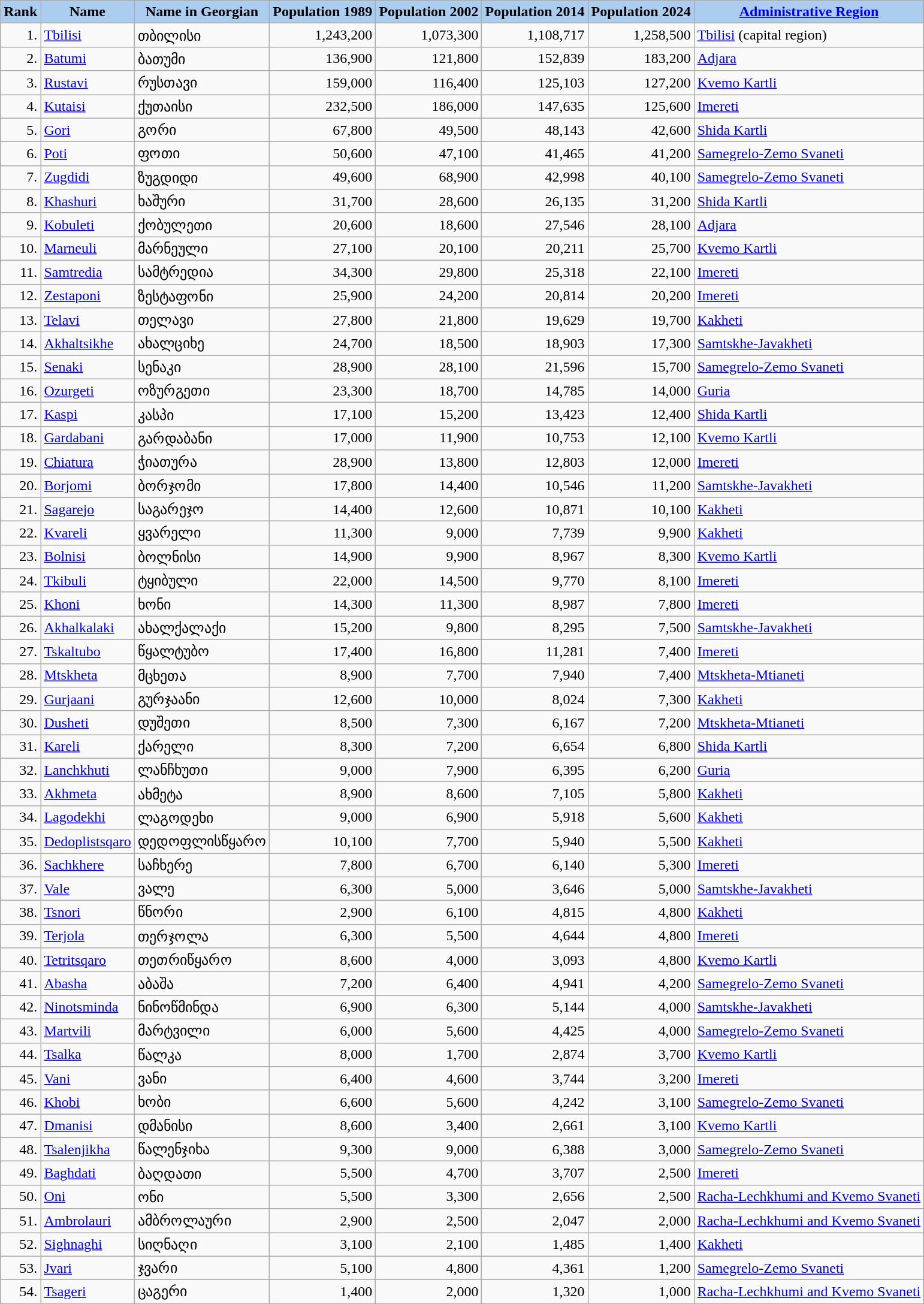<table class="wikitable sortable" style="text-align:right;">
<tr>
<th align="center" style="background-color:#ABCDEF">Rank</th>
<th align="center" style="background-color:#ABCDEF">Name</th>
<th align="center" style="background-color:#ABCDEF">Name in Georgian</th>
<th align="center" style="background-color:#ABCDEF">Population 1989</th>
<th align="center" style="background-color:#ABCDEF">Population 2002</th>
<th align="center" style="background-color:#ABCDEF">Population 2014</th>
<th align="center" style="background-color:#ABCDEF">Population 2024</th>
<th align="center" style="background-color:#ABCDEF"><a href='#'>Administrative Region</a></th>
</tr>
<tr bgcolor="#F9F9F9">
<td>1.</td>
<td align="left"><a href='#'>Tbilisi</a></td>
<td align="left">თბილისი</td>
<td>1,243,200</td>
<td>1,073,300</td>
<td>1,108,717</td>
<td>1,258,500</td>
<td align="left"><a href='#'>Tbilisi</a> (capital region)</td>
</tr>
<tr bgcolor="#F9F9F9">
<td>2.</td>
<td align="left"><a href='#'>Batumi</a></td>
<td align="left">ბათუმი</td>
<td>136,900</td>
<td>121,800</td>
<td>152,839</td>
<td>183,200</td>
<td align="left"><a href='#'>Adjara</a></td>
</tr>
<tr bgcolor="#F9F9F9">
<td>3.</td>
<td align="left"><a href='#'>Rustavi</a></td>
<td align="left">რუსთავი</td>
<td>159,000</td>
<td>116,400</td>
<td>125,103</td>
<td>127,200</td>
<td align="left"><a href='#'>Kvemo Kartli</a></td>
</tr>
<tr bgcolor="#F9F9F9">
<td>4.</td>
<td align="left"><a href='#'>Kutaisi</a></td>
<td align="left">ქუთაისი</td>
<td>232,500</td>
<td>186,000</td>
<td>147,635</td>
<td>125,600</td>
<td align="left"><a href='#'>Imereti</a></td>
</tr>
<tr bgcolor="#F9F9F9">
<td>5.</td>
<td align="left"><a href='#'>Gori</a></td>
<td align="left">გორი</td>
<td>67,800</td>
<td>49,500</td>
<td>48,143</td>
<td>42,600</td>
<td align="left"><a href='#'>Shida Kartli</a></td>
</tr>
<tr bgcolor="#F9F9F9">
<td>6.</td>
<td align="left"><a href='#'>Poti</a></td>
<td align="left">ფოთი</td>
<td>50,600</td>
<td>47,100</td>
<td>41,465</td>
<td>41,200</td>
<td align="left"><a href='#'>Samegrelo-Zemo Svaneti</a></td>
</tr>
<tr bgcolor="#F9F9F9">
<td>7.</td>
<td align="left"><a href='#'>Zugdidi</a></td>
<td align="left">ზუგდიდი</td>
<td>49,600</td>
<td>68,900</td>
<td>42,998</td>
<td>40,100</td>
<td align="left"><a href='#'>Samegrelo-Zemo Svaneti</a></td>
</tr>
<tr bgcolor="#F9F9F9">
<td>8.</td>
<td align="left"><a href='#'>Khashuri</a></td>
<td align="left">ხაშური</td>
<td>31,700</td>
<td>28,600</td>
<td>26,135</td>
<td>31,200</td>
<td align="left"><a href='#'>Shida Kartli</a></td>
</tr>
<tr bgcolor="#F9F9F9">
<td>9.</td>
<td align="left"><a href='#'>Kobuleti</a></td>
<td align="left">ქობულეთი</td>
<td>20,600</td>
<td>18,600</td>
<td>27,546</td>
<td>28,100</td>
<td align="left"><a href='#'>Adjara</a></td>
</tr>
<tr bgcolor="#F9F9F9">
<td>10.</td>
<td align="left"><a href='#'>Marneuli</a></td>
<td align="left">მარნეული</td>
<td>27,100</td>
<td>20,100</td>
<td>20,211</td>
<td>25,700</td>
<td align="left"><a href='#'>Kvemo Kartli</a></td>
</tr>
<tr bgcolor="#F9F9F9">
<td>11.</td>
<td align="left"><a href='#'>Samtredia</a></td>
<td align="left">სამტრედია</td>
<td>34,300</td>
<td>29,800</td>
<td>25,318</td>
<td>22,100</td>
<td align="left"><a href='#'>Imereti</a></td>
</tr>
<tr bgcolor="#F9F9F9">
<td>12.</td>
<td align="left"><a href='#'>Zestaponi</a></td>
<td align="left">ზესტაფონი</td>
<td>25,900</td>
<td>24,200</td>
<td>20,814</td>
<td>20,200</td>
<td align="left"><a href='#'>Imereti</a></td>
</tr>
<tr bgcolor="#F9F9F9">
<td>13.</td>
<td align="left"><a href='#'>Telavi</a></td>
<td align="left">თელავი</td>
<td>27,800</td>
<td>21,800</td>
<td>19,629</td>
<td>19,700</td>
<td align="left"><a href='#'>Kakheti</a></td>
</tr>
<tr bgcolor="#F9F9F9">
<td>14.</td>
<td align="left"><a href='#'>Akhaltsikhe</a></td>
<td align="left">ახალციხე</td>
<td>24,700</td>
<td>18,500</td>
<td>18,903</td>
<td>17,300</td>
<td align="left"><a href='#'>Samtskhe-Javakheti</a></td>
</tr>
<tr bgcolor="#F9F9F9">
<td>15.</td>
<td align="left"><a href='#'>Senaki</a></td>
<td align="left">სენაკი</td>
<td>28,900</td>
<td>28,100</td>
<td>21,596</td>
<td>15,700</td>
<td align="left"><a href='#'>Samegrelo-Zemo Svaneti</a></td>
</tr>
<tr bgcolor="#F9F9F9">
<td>16.</td>
<td align="left"><a href='#'>Ozurgeti</a></td>
<td align="left">ოზურგეთი</td>
<td>23,300</td>
<td>18,700</td>
<td>14,785</td>
<td>14,000</td>
<td align="left"><a href='#'>Guria</a></td>
</tr>
<tr bgcolor="#F9F9F9">
<td>17.</td>
<td align="left"><a href='#'>Kaspi</a></td>
<td align="left">კასპი</td>
<td>17,100</td>
<td>15,200</td>
<td>13,423</td>
<td>12,400</td>
<td align="left"><a href='#'>Shida Kartli</a></td>
</tr>
<tr bgcolor="#F9F9F9">
<td>18.</td>
<td align="left"><a href='#'>Gardabani</a></td>
<td align="left">გარდაბანი</td>
<td>17,000</td>
<td>11,900</td>
<td>10,753</td>
<td>12,100</td>
<td align="left"><a href='#'>Kvemo Kartli</a></td>
</tr>
<tr bgcolor="#F9F9F9">
<td>19.</td>
<td align="left"><a href='#'>Chiatura</a></td>
<td align="left">ჭიათურა</td>
<td>28,900</td>
<td>13,800</td>
<td>12,803</td>
<td>12,000</td>
<td align="left"><a href='#'>Imereti</a></td>
</tr>
<tr bgcolor="#F9F9F9">
<td>20.</td>
<td align="left"><a href='#'>Borjomi</a></td>
<td align="left">ბორჯომი</td>
<td>17,800</td>
<td>14,400</td>
<td>10,546</td>
<td>11,200</td>
<td align="left"><a href='#'>Samtskhe-Javakheti</a></td>
</tr>
<tr bgcolor="#F9F9F9">
<td>21.</td>
<td align="left"><a href='#'>Sagarejo</a></td>
<td align="left">საგარეჯო</td>
<td>14,400</td>
<td>12,600</td>
<td>10,871</td>
<td>10,100</td>
<td align="left"><a href='#'>Kakheti</a></td>
</tr>
<tr bgcolor="#F9F9F9">
<td>22.</td>
<td align="left"><a href='#'>Kvareli</a></td>
<td align="left">ყვარელი</td>
<td>11,300</td>
<td>9,000</td>
<td>7,739</td>
<td>9,900</td>
<td align="left"><a href='#'>Kakheti</a></td>
</tr>
<tr bgcolor="#F9F9F9">
<td>23.</td>
<td align="left"><a href='#'>Bolnisi</a></td>
<td align="left">ბოლნისი</td>
<td>14,900</td>
<td>9,900</td>
<td>8,967</td>
<td>8,300</td>
<td align="left"><a href='#'>Kvemo Kartli</a></td>
</tr>
<tr bgcolor="#F9F9F9">
<td>24.</td>
<td align="left"><a href='#'>Tkibuli</a></td>
<td align="left">ტყიბული</td>
<td>22,000</td>
<td>14,500</td>
<td>9,770</td>
<td>8,100</td>
<td align="left"><a href='#'>Imereti</a></td>
</tr>
<tr bgcolor="#F9F9F9">
<td>25.</td>
<td align="left"><a href='#'>Khoni</a></td>
<td align="left">ხონი</td>
<td>14,300</td>
<td>11,300</td>
<td>8,987</td>
<td>7,800</td>
<td align="left"><a href='#'>Imereti</a></td>
</tr>
<tr bgcolor="#F9F9F9">
<td>26.</td>
<td align="left"><a href='#'>Akhalkalaki</a></td>
<td align="left">ახალქალაქი</td>
<td>15,200</td>
<td>9,800</td>
<td>8,295</td>
<td>7,500</td>
<td align="left"><a href='#'>Samtskhe-Javakheti</a></td>
</tr>
<tr bgcolor="#F9F9F9">
<td>27.</td>
<td align="left"><a href='#'>Tskaltubo</a></td>
<td align="left">წყალტუბო</td>
<td>17,400</td>
<td>16,800</td>
<td>11,281</td>
<td>7,400</td>
<td align="left"><a href='#'>Imereti</a></td>
</tr>
<tr bgcolor="#F9F9F9">
<td>28.</td>
<td align="left"><a href='#'>Mtskheta</a></td>
<td align="left">მცხეთა</td>
<td>8,900</td>
<td>7,700</td>
<td>7,940</td>
<td>7,400</td>
<td align="left"><a href='#'>Mtskheta-Mtianeti</a></td>
</tr>
<tr bgcolor="#F9F9F9">
<td>29.</td>
<td align="left"><a href='#'>Gurjaani</a></td>
<td align="left">გურჯაანი</td>
<td>12,600</td>
<td>10,000</td>
<td>8,024</td>
<td>7,300</td>
<td align="left"><a href='#'>Kakheti</a></td>
</tr>
<tr bgcolor="#F9F9F9">
<td>30.</td>
<td align="left"><a href='#'>Dusheti</a></td>
<td align="left">დუშეთი</td>
<td>8,500</td>
<td>7,300</td>
<td>6,167</td>
<td>7,200</td>
<td align="left"><a href='#'>Mtskheta-Mtianeti</a></td>
</tr>
<tr bgcolor="#F9F9F9">
<td>31.</td>
<td align="left"><a href='#'>Kareli</a></td>
<td align="left">ქარელი</td>
<td>8,300</td>
<td>7,200</td>
<td>6,654</td>
<td>6,800</td>
<td align="left"><a href='#'>Shida Kartli</a></td>
</tr>
<tr bgcolor="#F9F9F9">
<td>32.</td>
<td align="left"><a href='#'>Lanchkhuti</a></td>
<td align="left">ლანჩხუთი</td>
<td>9,000</td>
<td>7,900</td>
<td>6,395</td>
<td>6,200</td>
<td align="left"><a href='#'>Guria</a></td>
</tr>
<tr bgcolor="#F9F9F9">
<td>33.</td>
<td align="left"><a href='#'>Akhmeta</a></td>
<td align="left">ახმეტა</td>
<td>8,900</td>
<td>8,600</td>
<td>7,105</td>
<td>5,800</td>
<td align="left"><a href='#'>Kakheti</a></td>
</tr>
<tr bgcolor="#F9F9F9">
<td>34.</td>
<td align="left"><a href='#'>Lagodekhi</a></td>
<td align="left">ლაგოდეხი</td>
<td>9,000</td>
<td>6,900</td>
<td>5,918</td>
<td>5,600</td>
<td align="left"><a href='#'>Kakheti</a></td>
</tr>
<tr bgcolor="#F9F9F9">
<td>35.</td>
<td align="left"><a href='#'>Dedoplistsqaro</a></td>
<td align="left">დედოფლისწყარო</td>
<td>10,100</td>
<td>7,700</td>
<td>5,940</td>
<td>5,500</td>
<td align="left"><a href='#'>Kakheti</a></td>
</tr>
<tr bgcolor="#F9F9F9">
<td>36.</td>
<td align="left"><a href='#'>Sachkhere</a></td>
<td align="left">საჩხერე</td>
<td>7,800</td>
<td>6,700</td>
<td>6,140</td>
<td>5,300</td>
<td align="left"><a href='#'>Imereti</a></td>
</tr>
<tr bgcolor="#F9F9F9">
<td>37.</td>
<td align="left"><a href='#'>Vale</a></td>
<td align="left">ვალე</td>
<td>6,300</td>
<td>5,000</td>
<td>3,646</td>
<td>5,000</td>
<td align="left"><a href='#'>Samtskhe-Javakheti</a></td>
</tr>
<tr bgcolor="#F9F9F9">
<td>38.</td>
<td align="left"><a href='#'>Tsnori</a></td>
<td align="left">წნორი</td>
<td>2,900</td>
<td>6,100</td>
<td>4,815</td>
<td>4,800</td>
<td align="left"><a href='#'>Kakheti</a></td>
</tr>
<tr bgcolor="#F9F9F9">
<td>39.</td>
<td align="left"><a href='#'>Terjola</a></td>
<td align="left">თერჯოლა</td>
<td>6,300</td>
<td>5,500</td>
<td>4,644</td>
<td>4,800</td>
<td align="left"><a href='#'>Imereti</a></td>
</tr>
<tr bgcolor="#F9F9F9">
<td>40.</td>
<td align="left"><a href='#'>Tetritsqaro</a></td>
<td align="left">თეთრიწყარო</td>
<td>8,600</td>
<td>4,000</td>
<td>3,093</td>
<td>4,800</td>
<td align="left"><a href='#'>Kvemo Kartli</a></td>
</tr>
<tr bgcolor="#F9F9F9">
<td>41.</td>
<td align="left"><a href='#'>Abasha</a></td>
<td align="left">აბაშა</td>
<td>7,200</td>
<td>6,400</td>
<td>4,941</td>
<td>4,200</td>
<td align="left"><a href='#'>Samegrelo-Zemo Svaneti</a></td>
</tr>
<tr bgcolor="#F9F9F9">
<td>42.</td>
<td align="left"><a href='#'>Ninotsminda</a></td>
<td align="left">ნინოწმინდა</td>
<td>6,900</td>
<td>6,300</td>
<td>5,144</td>
<td>4,000</td>
<td align="left"><a href='#'>Samtskhe-Javakheti</a></td>
</tr>
<tr bgcolor="#F9F9F9">
<td>43.</td>
<td align="left"><a href='#'>Martvili</a></td>
<td align="left">მარტვილი</td>
<td>6,000</td>
<td>5,600</td>
<td>4,425</td>
<td>4,000</td>
<td align="left"><a href='#'>Samegrelo-Zemo Svaneti</a></td>
</tr>
<tr bgcolor="#F9F9F9">
<td>44.</td>
<td align="left"><a href='#'>Tsalka</a></td>
<td align="left">წალკა</td>
<td>8,000</td>
<td>1,700</td>
<td>2,874</td>
<td>3,700</td>
<td align="left"><a href='#'>Kvemo Kartli</a></td>
</tr>
<tr bgcolor="#F9F9F9">
<td>45.</td>
<td align="left"><a href='#'>Vani</a></td>
<td align="left">ვანი</td>
<td>6,400</td>
<td>4,600</td>
<td>3,744</td>
<td>3,200</td>
<td align="left"><a href='#'>Imereti</a></td>
</tr>
<tr bgcolor="#F9F9F9">
<td>46.</td>
<td align="left"><a href='#'>Khobi</a></td>
<td align="left">ხობი</td>
<td>6,600</td>
<td>5,600</td>
<td>4,242</td>
<td>3,100</td>
<td align="left"><a href='#'>Samegrelo-Zemo Svaneti</a></td>
</tr>
<tr bgcolor="#F9F9F9">
<td>47.</td>
<td align="left"><a href='#'>Dmanisi</a></td>
<td align="left">დმანისი</td>
<td>8,600</td>
<td>3,400</td>
<td>2,661</td>
<td>3,100</td>
<td align="left"><a href='#'>Kvemo Kartli</a></td>
</tr>
<tr bgcolor="#F9F9F9">
<td>48.</td>
<td align="left"><a href='#'>Tsalenjikha</a></td>
<td align="left">წალენჯიხა</td>
<td>9,300</td>
<td>9,000</td>
<td>6,388</td>
<td>3,000</td>
<td align="left"><a href='#'>Samegrelo-Zemo Svaneti</a></td>
</tr>
<tr bgcolor="#F9F9F9">
<td>49.</td>
<td align="left"><a href='#'>Baghdati</a></td>
<td align="left">ბაღდათი</td>
<td>5,500</td>
<td>4,700</td>
<td>3,707</td>
<td>2,500</td>
<td align="left"><a href='#'>Imereti</a></td>
</tr>
<tr bgcolor="#F9F9F9">
<td>50.</td>
<td align="left"><a href='#'>Oni</a></td>
<td align="left">ონი</td>
<td>5,500</td>
<td>3,300</td>
<td>2,656</td>
<td>2,500</td>
<td align="left"><a href='#'>Racha-Lechkhumi and Kvemo Svaneti</a></td>
</tr>
<tr bgcolor="#F9F9F9">
<td>51.</td>
<td align="left"><a href='#'>Ambrolauri</a></td>
<td align="left">ამბროლაური</td>
<td>2,900</td>
<td>2,500</td>
<td>2,047</td>
<td>2,000</td>
<td align="left"><a href='#'>Racha-Lechkhumi and Kvemo Svaneti</a></td>
</tr>
<tr bgcolor="#F9F9F9">
<td>52.</td>
<td align="left"><a href='#'>Sighnaghi</a></td>
<td align="left">სიღნაღი</td>
<td>3,100</td>
<td>2,100</td>
<td>1,485</td>
<td>1,400</td>
<td align="left"><a href='#'>Kakheti</a></td>
</tr>
<tr bgcolor="#F9F9F9">
<td>53.</td>
<td align="left"><a href='#'>Jvari</a></td>
<td align="left">ჯვარი</td>
<td>5,100</td>
<td>4,800</td>
<td>4,361</td>
<td>1,200</td>
<td align="left"><a href='#'>Samegrelo-Zemo Svaneti</a></td>
</tr>
<tr bgcolor="#F9F9F9">
<td>54.</td>
<td align="left"><a href='#'>Tsageri</a></td>
<td align="left">ცაგერი</td>
<td>1,400</td>
<td>2,000</td>
<td>1,320</td>
<td>1,000</td>
<td align="left"><a href='#'>Racha-Lechkhumi and Kvemo Svaneti</a></td>
</tr>
<tr>
</tr>
</table>
